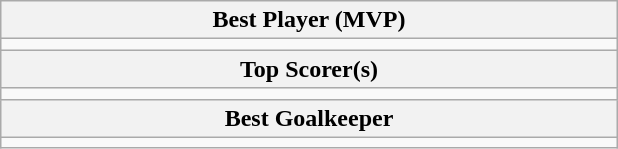<table class="wikitable" style="margin:auto">
<tr>
<th width=33% colspan="4">Best Player (MVP)</th>
</tr>
<tr>
<td align="center" colspan="4"></td>
</tr>
<tr>
<th colspan="4">Top Scorer(s)</th>
</tr>
<tr>
<td align="center" colspan="4"></td>
</tr>
<tr>
<th colspan="4">Best Goalkeeper</th>
</tr>
<tr>
<td colspan="4" align="center"></td>
</tr>
</table>
